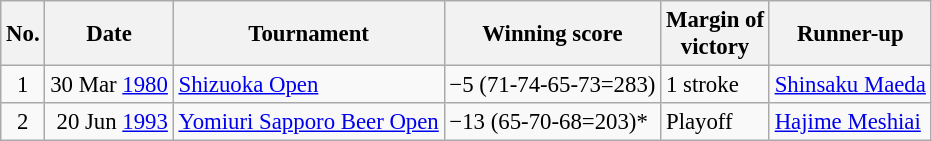<table class="wikitable" style="font-size:95%;">
<tr>
<th>No.</th>
<th>Date</th>
<th>Tournament</th>
<th>Winning score</th>
<th>Margin of<br>victory</th>
<th>Runner-up</th>
</tr>
<tr>
<td align=center>1</td>
<td align=right>30 Mar <a href='#'>1980</a></td>
<td><a href='#'>Shizuoka Open</a></td>
<td>−5 (71-74-65-73=283)</td>
<td>1 stroke</td>
<td> <a href='#'>Shinsaku Maeda</a></td>
</tr>
<tr>
<td align=center>2</td>
<td align=right>20 Jun <a href='#'>1993</a></td>
<td><a href='#'>Yomiuri Sapporo Beer Open</a></td>
<td>−13 (65-70-68=203)*</td>
<td>Playoff</td>
<td> <a href='#'>Hajime Meshiai</a></td>
</tr>
</table>
